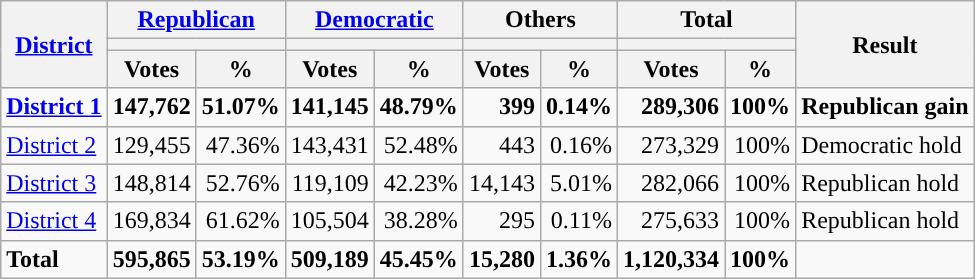<table class="wikitable plainrowheaders sortable" style="font-size:100%; text-align:right;">
<tr>
<th scope=col rowspan=3><a href='#'>District</a></th>
<th scope=col colspan=2><a href='#'>Republican</a></th>
<th scope=col colspan=2><a href='#'>Democratic</a></th>
<th scope=col colspan=2>Others</th>
<th scope=col colspan=2>Total</th>
<th scope=col rowspan=3>Result</th>
</tr>
<tr>
<th scope=col colspan=2 style="background:"></th>
<th scope=col colspan=2 style="background:"></th>
<th scope=col colspan=2></th>
<th scope=col colspan=2></th>
</tr>
<tr>
<th scope=col data-sort-type="number">Votes</th>
<th scope=col data-sort-type="number">%</th>
<th scope=col data-sort-type="number">Votes</th>
<th scope=col data-sort-type="number">%</th>
<th scope=col data-sort-type="number">Votes</th>
<th scope=col data-sort-type="number">%</th>
<th scope=col data-sort-type="number">Votes</th>
<th scope=col data-sort-type="number">%</th>
</tr>
<tr>
<td align=left><strong><a href='#'>District 1</a></strong></td>
<td><strong>147,762</strong></td>
<td><strong>51.07%</strong></td>
<td><strong>141,145</strong></td>
<td><strong>48.79%</strong></td>
<td><strong>399</strong></td>
<td><strong>0.14%</strong></td>
<td><strong>289,306</strong></td>
<td><strong>100%</strong></td>
<td align=left><strong>Republican gain</strong></td>
</tr>
<tr>
<td align=left><a href='#'>District 2</a></td>
<td>129,455</td>
<td>47.36%</td>
<td>143,431</td>
<td>52.48%</td>
<td>443</td>
<td>0.16%</td>
<td>273,329</td>
<td>100%</td>
<td align=left>Democratic hold</td>
</tr>
<tr>
<td align=left><a href='#'>District 3</a></td>
<td>148,814</td>
<td>52.76%</td>
<td>119,109</td>
<td>42.23%</td>
<td>14,143</td>
<td>5.01%</td>
<td>282,066</td>
<td>100%</td>
<td align=left>Republican hold</td>
</tr>
<tr>
<td align=left><a href='#'>District 4</a></td>
<td>169,834</td>
<td>61.62%</td>
<td>105,504</td>
<td>38.28%</td>
<td>295</td>
<td>0.11%</td>
<td>275,633</td>
<td>100%</td>
<td align=left>Republican hold</td>
</tr>
<tr class="sortbottom" style="font-weight:bold">
<td align=left>Total</td>
<td>595,865</td>
<td>53.19%</td>
<td>509,189</td>
<td>45.45%</td>
<td>15,280</td>
<td>1.36%</td>
<td>1,120,334</td>
<td>100%</td>
<td></td>
</tr>
</table>
